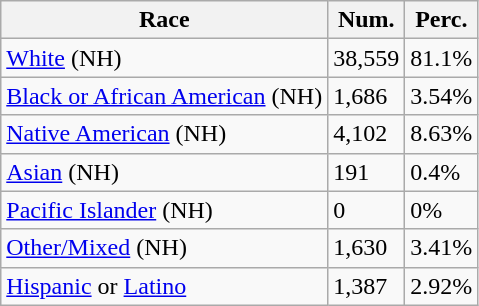<table class="wikitable">
<tr>
<th>Race</th>
<th>Num.</th>
<th>Perc.</th>
</tr>
<tr>
<td><a href='#'>White</a> (NH)</td>
<td>38,559</td>
<td>81.1%</td>
</tr>
<tr>
<td><a href='#'>Black or African American</a> (NH)</td>
<td>1,686</td>
<td>3.54%</td>
</tr>
<tr>
<td><a href='#'>Native American</a> (NH)</td>
<td>4,102</td>
<td>8.63%</td>
</tr>
<tr>
<td><a href='#'>Asian</a> (NH)</td>
<td>191</td>
<td>0.4%</td>
</tr>
<tr>
<td><a href='#'>Pacific Islander</a> (NH)</td>
<td>0</td>
<td>0%</td>
</tr>
<tr>
<td><a href='#'>Other/Mixed</a> (NH)</td>
<td>1,630</td>
<td>3.41%</td>
</tr>
<tr>
<td><a href='#'>Hispanic</a> or <a href='#'>Latino</a></td>
<td>1,387</td>
<td>2.92%</td>
</tr>
</table>
